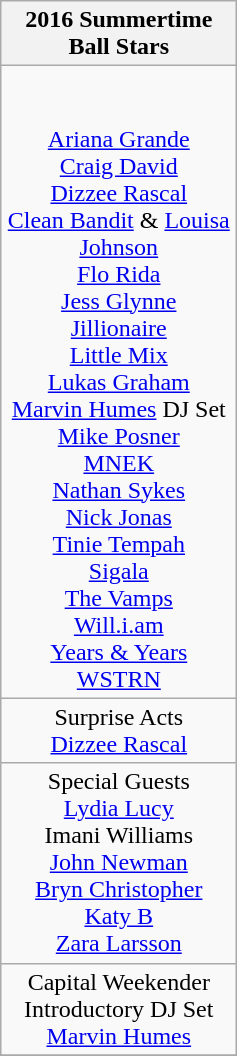<table class="wikitable">
<tr>
<th>2016 Summertime Ball Stars</th>
</tr>
<tr>
<td style="text-align:center; vertical-align:top; width:150px;"><br><br><a href='#'>Ariana Grande</a>
<br><a href='#'>Craig David</a>
<br><a href='#'>Dizzee Rascal</a>
<br><a href='#'>Clean Bandit</a> & <a href='#'>Louisa Johnson</a>
<br><a href='#'>Flo Rida</a>
<br><a href='#'>Jess Glynne</a>
<br><a href='#'>Jillionaire</a>
<br><a href='#'>Little Mix</a>
<br><a href='#'>Lukas Graham</a>
<br><a href='#'>Marvin Humes</a> DJ Set
<br><a href='#'>Mike Posner</a>
<br><a href='#'>MNEK</a>
<br><a href='#'>Nathan Sykes</a>
<br><a href='#'>Nick Jonas</a>
<br><a href='#'>Tinie Tempah</a>
<br><a href='#'>Sigala</a>
<br><a href='#'>The Vamps</a>
<br><a href='#'>Will.i.am</a>
<br><a href='#'>Years & Years</a>
<br><a href='#'>WSTRN</a></td>
</tr>
<tr>
<td style="text-align:center; vertical-align:top; width:150px;">Surprise Acts<br><a href='#'>Dizzee Rascal</a></td>
</tr>
<tr>
<td style="text-align:center; vertical-align:top; width:150px;">Special Guests<br><a href='#'>Lydia Lucy</a>
<br>Imani Williams
<br><a href='#'>John Newman</a>
<br><a href='#'>Bryn Christopher</a>
<br><a href='#'>Katy B</a>
<br><a href='#'>Zara Larsson</a></td>
</tr>
<tr>
<td style="text-align:center; vertical-align:top; width:150px;">Capital Weekender Introductory DJ Set<br><a href='#'>Marvin Humes</a></td>
</tr>
<tr>
</tr>
</table>
